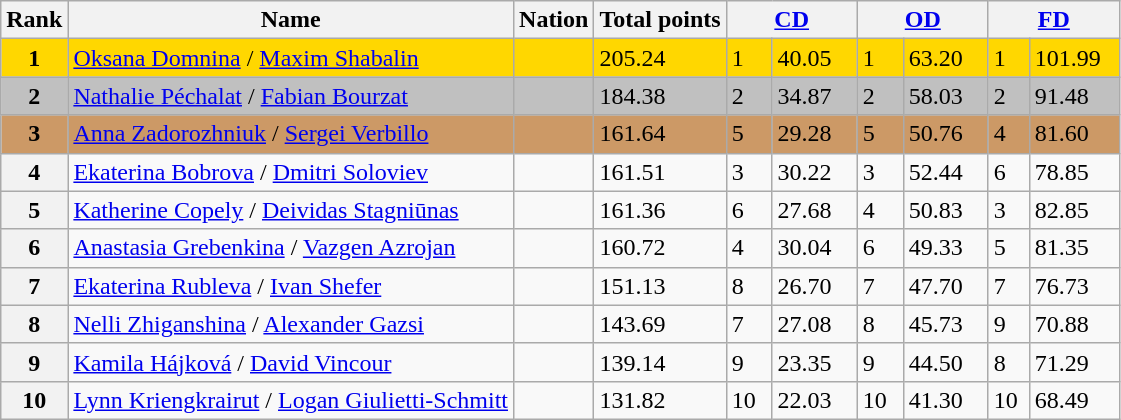<table class="wikitable">
<tr>
<th>Rank</th>
<th>Name</th>
<th>Nation</th>
<th>Total points</th>
<th colspan="2" width="80px"><a href='#'>CD</a></th>
<th colspan="2" width="80px"><a href='#'>OD</a></th>
<th colspan="2" width="80px"><a href='#'>FD</a></th>
</tr>
<tr bgcolor="gold">
<td align="center"><strong>1</strong></td>
<td><a href='#'>Oksana Domnina</a> / <a href='#'>Maxim Shabalin</a></td>
<td></td>
<td>205.24</td>
<td>1</td>
<td>40.05</td>
<td>1</td>
<td>63.20</td>
<td>1</td>
<td>101.99</td>
</tr>
<tr bgcolor="silver">
<td align="center"><strong>2</strong></td>
<td><a href='#'>Nathalie Péchalat</a> / <a href='#'>Fabian Bourzat</a></td>
<td></td>
<td>184.38</td>
<td>2</td>
<td>34.87</td>
<td>2</td>
<td>58.03</td>
<td>2</td>
<td>91.48</td>
</tr>
<tr bgcolor="cc9966">
<td align="center"><strong>3</strong></td>
<td><a href='#'>Anna Zadorozhniuk</a> / <a href='#'>Sergei Verbillo</a></td>
<td></td>
<td>161.64</td>
<td>5</td>
<td>29.28</td>
<td>5</td>
<td>50.76</td>
<td>4</td>
<td>81.60</td>
</tr>
<tr>
<th>4</th>
<td><a href='#'>Ekaterina Bobrova</a> / <a href='#'>Dmitri Soloviev</a></td>
<td></td>
<td>161.51</td>
<td>3</td>
<td>30.22</td>
<td>3</td>
<td>52.44</td>
<td>6</td>
<td>78.85</td>
</tr>
<tr>
<th>5</th>
<td><a href='#'>Katherine Copely</a> / <a href='#'>Deividas Stagniūnas</a></td>
<td></td>
<td>161.36</td>
<td>6</td>
<td>27.68</td>
<td>4</td>
<td>50.83</td>
<td>3</td>
<td>82.85</td>
</tr>
<tr>
<th>6</th>
<td><a href='#'>Anastasia Grebenkina</a> / <a href='#'>Vazgen Azrojan</a></td>
<td></td>
<td>160.72</td>
<td>4</td>
<td>30.04</td>
<td>6</td>
<td>49.33</td>
<td>5</td>
<td>81.35</td>
</tr>
<tr>
<th>7</th>
<td><a href='#'>Ekaterina Rubleva</a> / <a href='#'>Ivan Shefer</a></td>
<td></td>
<td>151.13</td>
<td>8</td>
<td>26.70</td>
<td>7</td>
<td>47.70</td>
<td>7</td>
<td>76.73</td>
</tr>
<tr>
<th>8</th>
<td><a href='#'>Nelli Zhiganshina</a> / <a href='#'>Alexander Gazsi</a></td>
<td></td>
<td>143.69</td>
<td>7</td>
<td>27.08</td>
<td>8</td>
<td>45.73</td>
<td>9</td>
<td>70.88</td>
</tr>
<tr>
<th>9</th>
<td><a href='#'>Kamila Hájková</a> / <a href='#'>David Vincour</a></td>
<td></td>
<td>139.14</td>
<td>9</td>
<td>23.35</td>
<td>9</td>
<td>44.50</td>
<td>8</td>
<td>71.29</td>
</tr>
<tr>
<th>10</th>
<td><a href='#'>Lynn Kriengkrairut</a> / <a href='#'>Logan Giulietti-Schmitt</a></td>
<td></td>
<td>131.82</td>
<td>10</td>
<td>22.03</td>
<td>10</td>
<td>41.30</td>
<td>10</td>
<td>68.49</td>
</tr>
</table>
